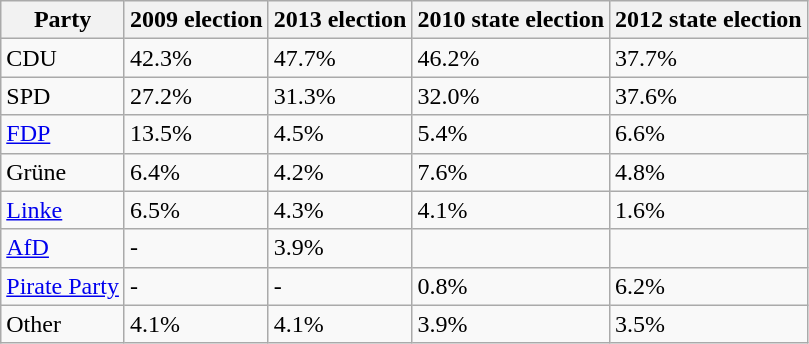<table class="wikitable">
<tr>
<th>Party</th>
<th>2009 election</th>
<th>2013 election</th>
<th>2010 state election</th>
<th>2012 state election</th>
</tr>
<tr>
<td>CDU</td>
<td>42.3%</td>
<td>47.7%</td>
<td>46.2%</td>
<td>37.7%</td>
</tr>
<tr>
<td>SPD</td>
<td>27.2%</td>
<td>31.3%</td>
<td>32.0%</td>
<td>37.6%</td>
</tr>
<tr>
<td><a href='#'>FDP</a></td>
<td>13.5%</td>
<td>4.5%</td>
<td>5.4%</td>
<td>6.6%</td>
</tr>
<tr>
<td>Grüne</td>
<td>6.4%</td>
<td>4.2%</td>
<td>7.6%</td>
<td>4.8%</td>
</tr>
<tr>
<td><a href='#'>Linke</a></td>
<td>6.5%</td>
<td>4.3%</td>
<td>4.1%</td>
<td>1.6%</td>
</tr>
<tr>
<td><a href='#'>AfD</a></td>
<td>-</td>
<td>3.9%</td>
<td></td>
<td></td>
</tr>
<tr>
<td><a href='#'>Pirate Party</a></td>
<td>-</td>
<td>-</td>
<td>0.8%</td>
<td>6.2%</td>
</tr>
<tr>
<td>Other</td>
<td>4.1%</td>
<td>4.1%</td>
<td>3.9%</td>
<td>3.5%</td>
</tr>
</table>
